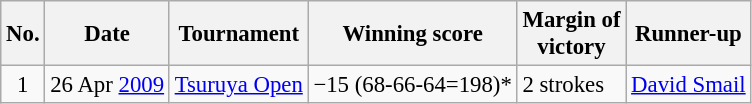<table class="wikitable" style="font-size:95%;">
<tr>
<th>No.</th>
<th>Date</th>
<th>Tournament</th>
<th>Winning score</th>
<th>Margin of<br>victory</th>
<th>Runner-up</th>
</tr>
<tr>
<td align=center>1</td>
<td align=right>26 Apr <a href='#'>2009</a></td>
<td><a href='#'>Tsuruya Open</a></td>
<td>−15 (68-66-64=198)*</td>
<td>2 strokes</td>
<td> <a href='#'>David Smail</a></td>
</tr>
</table>
